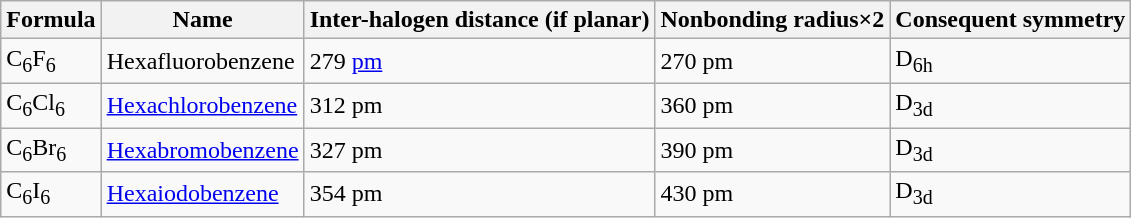<table class="wikitable">
<tr>
<th>Formula</th>
<th>Name</th>
<th>Inter-halogen distance (if planar)</th>
<th>Nonbonding radius×2</th>
<th>Consequent symmetry</th>
</tr>
<tr>
<td>C<sub>6</sub>F<sub>6</sub></td>
<td>Hexafluorobenzene</td>
<td>279 <a href='#'>pm</a></td>
<td>270 pm</td>
<td>D<sub>6h</sub></td>
</tr>
<tr>
<td>C<sub>6</sub>Cl<sub>6</sub></td>
<td><a href='#'>Hexachlorobenzene</a></td>
<td>312 pm</td>
<td>360 pm</td>
<td>D<sub>3d</sub></td>
</tr>
<tr>
<td>C<sub>6</sub>Br<sub>6</sub></td>
<td><a href='#'>Hexabromobenzene</a></td>
<td>327 pm</td>
<td>390 pm</td>
<td>D<sub>3d</sub></td>
</tr>
<tr>
<td>C<sub>6</sub>I<sub>6</sub></td>
<td><a href='#'>Hexaiodobenzene</a></td>
<td>354 pm</td>
<td>430 pm</td>
<td>D<sub>3d</sub></td>
</tr>
</table>
